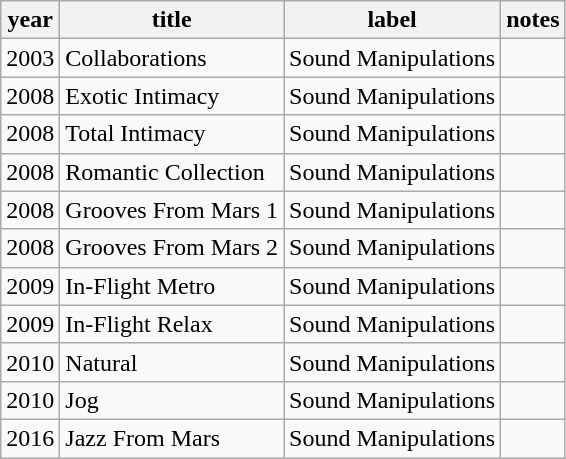<table class="wikitable">
<tr>
<th>year</th>
<th>title</th>
<th>label</th>
<th>notes</th>
</tr>
<tr>
<td>2003</td>
<td>Collaborations</td>
<td>Sound Manipulations</td>
<td></td>
</tr>
<tr>
<td>2008</td>
<td>Exotic Intimacy</td>
<td>Sound Manipulations</td>
<td></td>
</tr>
<tr>
<td>2008</td>
<td>Total Intimacy</td>
<td>Sound Manipulations</td>
<td></td>
</tr>
<tr>
<td>2008</td>
<td>Romantic Collection</td>
<td>Sound Manipulations</td>
<td></td>
</tr>
<tr>
<td>2008</td>
<td>Grooves From Mars 1</td>
<td>Sound Manipulations</td>
<td></td>
</tr>
<tr>
<td>2008</td>
<td>Grooves From Mars 2</td>
<td>Sound Manipulations</td>
<td></td>
</tr>
<tr>
<td>2009</td>
<td>In-Flight Metro</td>
<td>Sound Manipulations</td>
<td></td>
</tr>
<tr>
<td>2009</td>
<td>In-Flight Relax</td>
<td>Sound Manipulations</td>
<td></td>
</tr>
<tr>
<td>2010</td>
<td>Natural</td>
<td>Sound Manipulations</td>
<td></td>
</tr>
<tr>
<td>2010</td>
<td>Jog</td>
<td>Sound Manipulations</td>
<td></td>
</tr>
<tr>
<td>2016</td>
<td>Jazz From Mars</td>
<td>Sound Manipulations</td>
<td></td>
</tr>
</table>
